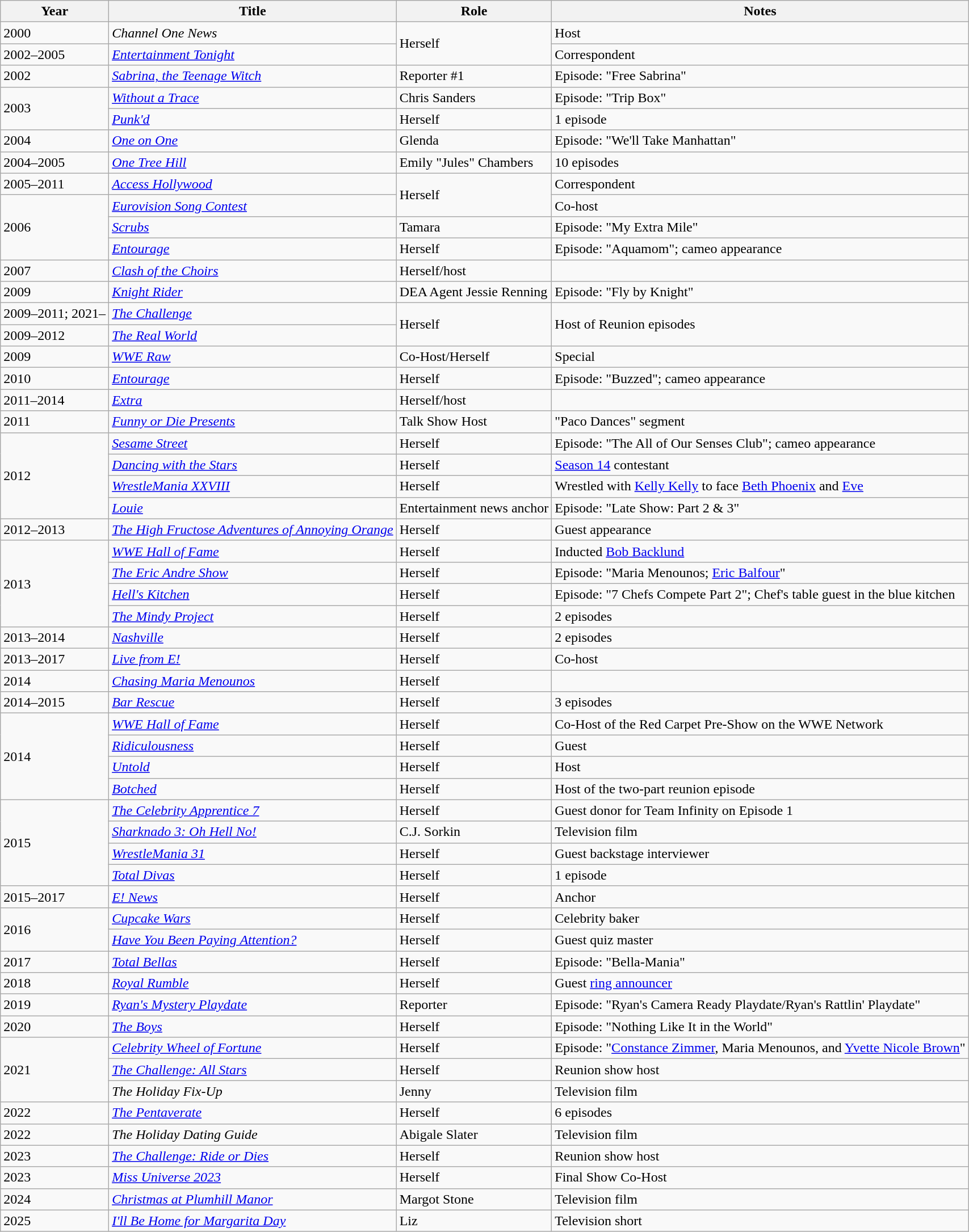<table class="wikitable sortable">
<tr>
<th>Year</th>
<th>Title</th>
<th>Role</th>
<th class="unsortable">Notes</th>
</tr>
<tr>
<td>2000</td>
<td><em>Channel One News</em></td>
<td rowspan="2">Herself</td>
<td>Host</td>
</tr>
<tr>
<td>2002–2005</td>
<td><em><a href='#'>Entertainment Tonight</a></em></td>
<td>Correspondent</td>
</tr>
<tr>
<td>2002</td>
<td><em><a href='#'>Sabrina, the Teenage Witch</a></em></td>
<td>Reporter #1</td>
<td>Episode: "Free Sabrina"</td>
</tr>
<tr>
<td rowspan="2">2003</td>
<td><em><a href='#'>Without a Trace</a></em></td>
<td>Chris Sanders</td>
<td>Episode: "Trip Box"</td>
</tr>
<tr>
<td><em><a href='#'>Punk'd</a></em></td>
<td>Herself</td>
<td>1 episode</td>
</tr>
<tr>
<td>2004</td>
<td><em><a href='#'>One on One</a></em></td>
<td>Glenda</td>
<td>Episode: "We'll Take Manhattan"</td>
</tr>
<tr>
<td>2004–2005</td>
<td><em><a href='#'>One Tree Hill</a></em></td>
<td>Emily "Jules" Chambers</td>
<td>10 episodes</td>
</tr>
<tr>
<td>2005–2011</td>
<td><em><a href='#'>Access Hollywood</a></em></td>
<td rowspan="2">Herself</td>
<td>Correspondent</td>
</tr>
<tr>
<td rowspan="3">2006</td>
<td><em><a href='#'>Eurovision Song Contest</a></em></td>
<td>Co-host</td>
</tr>
<tr>
<td><em><a href='#'>Scrubs</a></em></td>
<td>Tamara</td>
<td>Episode: "My Extra Mile"</td>
</tr>
<tr>
<td><em><a href='#'>Entourage</a></em></td>
<td>Herself</td>
<td>Episode: "Aquamom"; cameo appearance</td>
</tr>
<tr>
<td>2007</td>
<td><em><a href='#'>Clash of the Choirs</a></em></td>
<td>Herself/host</td>
<td></td>
</tr>
<tr>
<td>2009</td>
<td><em><a href='#'>Knight Rider</a></em></td>
<td>DEA Agent Jessie Renning</td>
<td>Episode: "Fly by Knight"</td>
</tr>
<tr>
<td>2009–2011; 2021–</td>
<td><em><a href='#'>The Challenge</a></em></td>
<td rowspan="2">Herself</td>
<td rowspan="2">Host of Reunion episodes</td>
</tr>
<tr>
<td>2009–2012</td>
<td><em><a href='#'>The Real World</a></em></td>
</tr>
<tr>
<td>2009</td>
<td><em><a href='#'>WWE Raw</a></em></td>
<td>Co-Host/Herself</td>
<td>Special</td>
</tr>
<tr>
<td>2010</td>
<td><em><a href='#'>Entourage</a></em></td>
<td>Herself</td>
<td>Episode: "Buzzed"; cameo appearance</td>
</tr>
<tr>
<td>2011–2014</td>
<td><em><a href='#'>Extra</a></em></td>
<td>Herself/host</td>
<td></td>
</tr>
<tr>
<td>2011</td>
<td><em><a href='#'>Funny or Die Presents</a></em></td>
<td>Talk Show Host</td>
<td>"Paco Dances" segment</td>
</tr>
<tr>
<td rowspan="4">2012</td>
<td><em><a href='#'>Sesame Street</a></em></td>
<td>Herself</td>
<td>Episode: "The All of Our Senses Club"; cameo appearance</td>
</tr>
<tr>
<td><em><a href='#'>Dancing with the Stars</a></em></td>
<td>Herself</td>
<td><a href='#'>Season 14</a> contestant</td>
</tr>
<tr>
<td><em><a href='#'>WrestleMania XXVIII</a></em></td>
<td>Herself</td>
<td>Wrestled with <a href='#'>Kelly Kelly</a> to face <a href='#'>Beth Phoenix</a> and <a href='#'>Eve</a></td>
</tr>
<tr>
<td><em><a href='#'>Louie</a></em></td>
<td>Entertainment news anchor</td>
<td>Episode: "Late Show: Part 2 & 3"</td>
</tr>
<tr>
<td>2012–2013</td>
<td><em><a href='#'>The High Fructose Adventures of Annoying Orange</a></em></td>
<td>Herself</td>
<td>Guest appearance</td>
</tr>
<tr>
<td rowspan="4">2013</td>
<td><em><a href='#'>WWE Hall of Fame</a></em></td>
<td>Herself</td>
<td>Inducted <a href='#'>Bob Backlund</a></td>
</tr>
<tr>
<td><em><a href='#'>The Eric Andre Show</a></em></td>
<td>Herself</td>
<td>Episode: "Maria Menounos; <a href='#'>Eric Balfour</a>"</td>
</tr>
<tr>
<td><em><a href='#'>Hell's Kitchen</a></em></td>
<td>Herself</td>
<td>Episode: "7 Chefs Compete Part 2"; Chef's table guest in the blue kitchen</td>
</tr>
<tr>
<td><em><a href='#'>The Mindy Project</a></em></td>
<td>Herself</td>
<td>2 episodes</td>
</tr>
<tr>
<td>2013–2014</td>
<td><em><a href='#'>Nashville</a></em></td>
<td>Herself</td>
<td>2 episodes</td>
</tr>
<tr>
<td>2013–2017</td>
<td><em><a href='#'>Live from E!</a></em></td>
<td>Herself</td>
<td>Co-host</td>
</tr>
<tr>
<td>2014</td>
<td><em><a href='#'>Chasing Maria Menounos</a></em></td>
<td>Herself</td>
<td></td>
</tr>
<tr>
<td>2014–2015</td>
<td><em><a href='#'>Bar Rescue</a></em></td>
<td>Herself</td>
<td>3 episodes</td>
</tr>
<tr>
<td rowspan="4">2014</td>
<td><em><a href='#'>WWE Hall of Fame</a></em></td>
<td>Herself</td>
<td>Co-Host of the Red Carpet Pre-Show on the WWE Network</td>
</tr>
<tr>
<td><em><a href='#'>Ridiculousness</a></em></td>
<td>Herself</td>
<td>Guest</td>
</tr>
<tr>
<td><em><a href='#'>Untold</a></em></td>
<td>Herself</td>
<td>Host</td>
</tr>
<tr>
<td><em><a href='#'>Botched</a></em></td>
<td>Herself</td>
<td>Host of the two-part reunion episode</td>
</tr>
<tr>
<td rowspan="4">2015</td>
<td><em><a href='#'>The Celebrity Apprentice 7</a></em></td>
<td>Herself</td>
<td>Guest donor for Team Infinity on Episode 1</td>
</tr>
<tr>
<td><em><a href='#'>Sharknado 3: Oh Hell No!</a></em></td>
<td>C.J. Sorkin</td>
<td>Television film</td>
</tr>
<tr>
<td><em><a href='#'>WrestleMania 31</a></em></td>
<td>Herself</td>
<td>Guest backstage interviewer</td>
</tr>
<tr>
<td><em><a href='#'>Total Divas</a></em></td>
<td>Herself</td>
<td>1 episode</td>
</tr>
<tr>
<td>2015–2017</td>
<td><em><a href='#'>E! News</a></em></td>
<td>Herself</td>
<td>Anchor</td>
</tr>
<tr>
<td rowspan="2">2016</td>
<td><em><a href='#'>Cupcake Wars</a></em></td>
<td>Herself</td>
<td>Celebrity baker</td>
</tr>
<tr>
<td><em><a href='#'>Have You Been Paying Attention?</a></em></td>
<td>Herself</td>
<td>Guest quiz master</td>
</tr>
<tr>
<td>2017</td>
<td><em><a href='#'>Total Bellas</a></em></td>
<td>Herself</td>
<td>Episode: "Bella-Mania"</td>
</tr>
<tr>
<td>2018</td>
<td><em><a href='#'>Royal Rumble</a></em></td>
<td>Herself</td>
<td>Guest <a href='#'>ring announcer</a></td>
</tr>
<tr>
<td>2019</td>
<td><em><a href='#'>Ryan's Mystery Playdate</a></em></td>
<td>Reporter</td>
<td>Episode: "Ryan's Camera Ready Playdate/Ryan's Rattlin' Playdate"</td>
</tr>
<tr>
<td>2020</td>
<td><em><a href='#'>The Boys</a></em></td>
<td>Herself</td>
<td>Episode: "Nothing Like It in the World"</td>
</tr>
<tr>
<td rowspan="3">2021</td>
<td><em><a href='#'>Celebrity Wheel of Fortune</a></em></td>
<td>Herself</td>
<td>Episode: "<a href='#'>Constance Zimmer</a>, Maria Menounos, and <a href='#'>Yvette Nicole Brown</a>"</td>
</tr>
<tr>
<td><em><a href='#'>The Challenge: All Stars</a></em></td>
<td>Herself</td>
<td>Reunion show host</td>
</tr>
<tr>
<td><em>The Holiday Fix-Up</em></td>
<td>Jenny</td>
<td>Television film</td>
</tr>
<tr>
<td>2022</td>
<td><em><a href='#'>The Pentaverate</a></em></td>
<td>Herself</td>
<td>6 episodes</td>
</tr>
<tr>
<td>2022</td>
<td><em>The Holiday Dating Guide </em></td>
<td>Abigale Slater</td>
<td>Television film</td>
</tr>
<tr>
<td>2023</td>
<td><em><a href='#'>The Challenge: Ride or Dies</a></em></td>
<td>Herself</td>
<td>Reunion show host</td>
</tr>
<tr>
<td>2023</td>
<td><em><a href='#'>Miss Universe 2023</a></em></td>
<td>Herself</td>
<td>Final Show Co-Host</td>
</tr>
<tr>
<td>2024</td>
<td><em><a href='#'>Christmas at Plumhill Manor</a></em></td>
<td>Margot Stone</td>
<td>Television film</td>
</tr>
<tr>
<td>2025</td>
<td><em><a href='#'>I'll Be Home for Margarita Day</a></em></td>
<td>Liz</td>
<td>Television short</td>
</tr>
</table>
